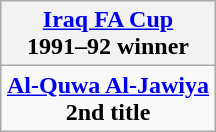<table class="wikitable" style="text-align: center; margin: 0 auto;">
<tr>
<th><a href='#'>Iraq FA Cup</a><br>1991–92 winner</th>
</tr>
<tr>
<td><strong><a href='#'>Al-Quwa Al-Jawiya</a></strong><br><strong>2nd title</strong></td>
</tr>
</table>
